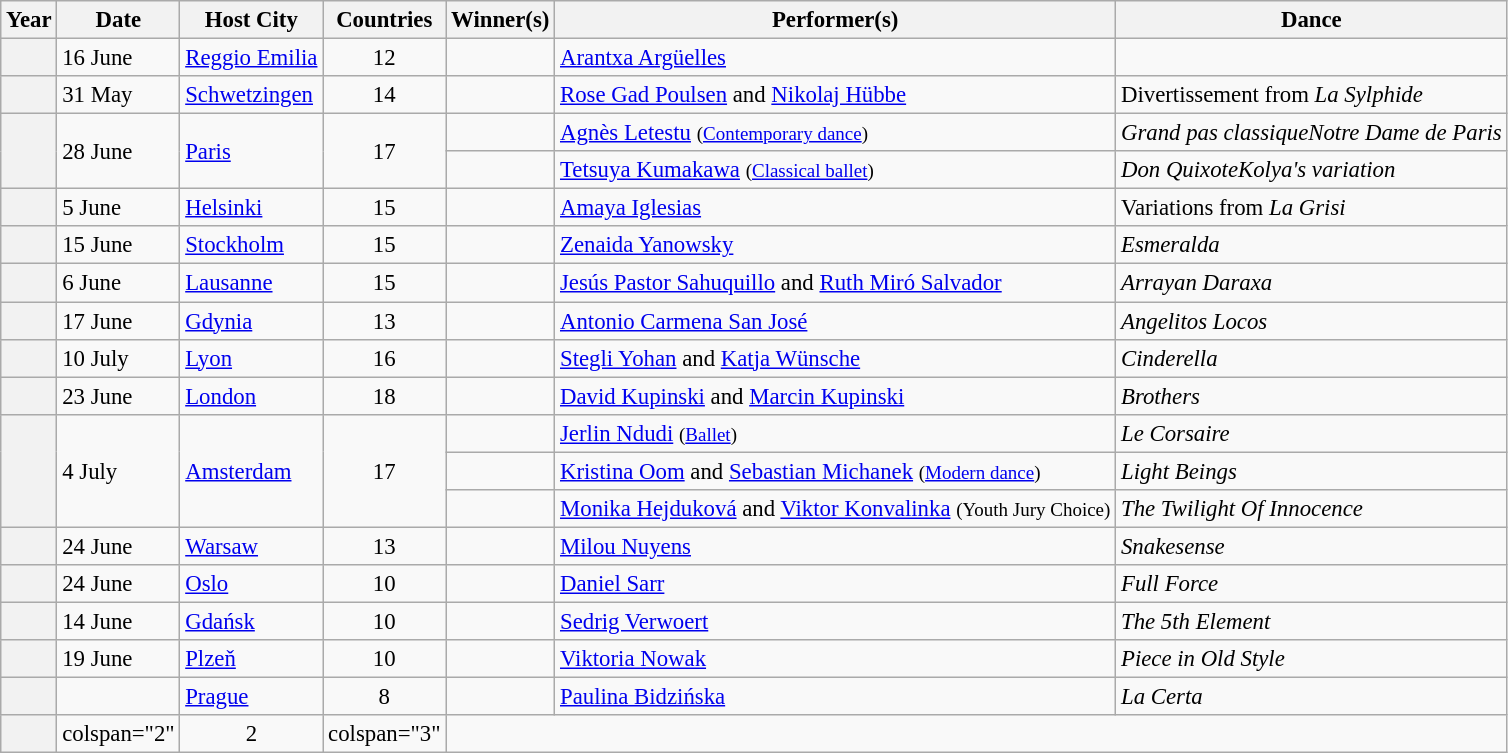<table class="wikitable" style="font-size: 95%">
<tr>
<th>Year</th>
<th>Date</th>
<th>Host City</th>
<th>Countries</th>
<th>Winner(s)</th>
<th>Performer(s)</th>
<th>Dance</th>
</tr>
<tr>
<th style="text-align:left" scope="row"></th>
<td>16 June</td>
<td> <a href='#'>Reggio Emilia</a></td>
<td style="text-align:center;">12</td>
<td></td>
<td><a href='#'>Arantxa Argüelles</a></td>
<td></td>
</tr>
<tr>
<th style="text-align:left" scope="row"></th>
<td>31 May</td>
<td> <a href='#'>Schwetzingen</a></td>
<td style="text-align:center;">14</td>
<td></td>
<td><a href='#'>Rose Gad Poulsen</a> and <a href='#'>Nikolaj Hübbe</a></td>
<td>Divertissement from <em>La Sylphide</em></td>
</tr>
<tr>
<th style="text-align:left" scope="row" rowspan="2"></th>
<td rowspan="2">28 June</td>
<td rowspan="2"> <a href='#'>Paris</a></td>
<td style="text-align:center;" rowspan="2">17</td>
<td></td>
<td><a href='#'>Agnès Letestu</a> <small>(<a href='#'>Contemporary dance</a>)</small></td>
<td><em>Grand pas classique</em><em>Notre Dame de Paris</em></td>
</tr>
<tr>
<td></td>
<td><a href='#'>Tetsuya Kumakawa</a> <small>(<a href='#'>Classical ballet</a>)</small></td>
<td><em>Don Quixote</em><em>Kolya's variation</em></td>
</tr>
<tr>
<th style="text-align:left" scope="row"></th>
<td>5 June</td>
<td> <a href='#'>Helsinki</a></td>
<td style="text-align:center;">15</td>
<td></td>
<td><a href='#'>Amaya Iglesias</a></td>
<td>Variations from <em>La Grisi</em></td>
</tr>
<tr>
<th style="text-align:left" scope="row"></th>
<td>15 June</td>
<td> <a href='#'>Stockholm</a></td>
<td style="text-align:center;">15</td>
<td></td>
<td><a href='#'>Zenaida Yanowsky</a></td>
<td><em>Esmeralda</em></td>
</tr>
<tr>
<th style="text-align:left" scope="row"></th>
<td>6 June</td>
<td> <a href='#'>Lausanne</a></td>
<td style="text-align:center;">15</td>
<td></td>
<td><a href='#'>Jesús Pastor Sahuquillo</a> and <a href='#'>Ruth Miró Salvador</a></td>
<td><em>Arrayan Daraxa</em></td>
</tr>
<tr>
<th style="text-align:left" scope="row"></th>
<td>17 June</td>
<td> <a href='#'>Gdynia</a></td>
<td style="text-align:center;">13</td>
<td></td>
<td><a href='#'>Antonio Carmena San José</a></td>
<td><em>Angelitos Locos</em></td>
</tr>
<tr>
<th style="text-align:left" scope="row"></th>
<td>10 July</td>
<td> <a href='#'>Lyon</a></td>
<td style="text-align:center;">16</td>
<td></td>
<td><a href='#'>Stegli Yohan</a> and <a href='#'>Katja Wünsche</a></td>
<td><em>Cinderella</em></td>
</tr>
<tr>
<th style="text-align:left" scope="row"></th>
<td>23 June</td>
<td> <a href='#'>London</a></td>
<td style="text-align:center;">18</td>
<td></td>
<td><a href='#'>David Kupinski</a> and <a href='#'>Marcin Kupinski</a></td>
<td><em>Brothers</em></td>
</tr>
<tr>
<th style="text-align:left" scope="row" rowspan="3"></th>
<td rowspan="3">4 July</td>
<td rowspan="3"> <a href='#'>Amsterdam</a></td>
<td style="text-align:center;" rowspan="3">17</td>
<td></td>
<td><a href='#'>Jerlin Ndudi</a> <small>(<a href='#'>Ballet</a>)</small></td>
<td><em>Le Corsaire</em></td>
</tr>
<tr>
<td></td>
<td><a href='#'>Kristina Oom</a> and <a href='#'>Sebastian Michanek</a> <small>(<a href='#'>Modern dance</a>)</small></td>
<td><em>Light Beings</em></td>
</tr>
<tr>
<td></td>
<td><a href='#'>Monika Hejduková</a> and <a href='#'>Viktor Konvalinka</a> <small>(Youth Jury Choice)</small></td>
<td><em>The Twilight Of Innocence</em></td>
</tr>
<tr>
<th style="text-align:left" scope="row"></th>
<td>24 June</td>
<td> <a href='#'>Warsaw</a></td>
<td style="text-align:center;">13</td>
<td></td>
<td><a href='#'>Milou Nuyens</a></td>
<td><em>Snakesense</em></td>
</tr>
<tr>
<th style="text-align:left" scope="row"></th>
<td>24 June</td>
<td> <a href='#'>Oslo</a></td>
<td style="text-align:center;">10</td>
<td></td>
<td><a href='#'>Daniel Sarr</a></td>
<td><em>Full Force</em></td>
</tr>
<tr>
<th style="text-align:left" scope="row"></th>
<td>14 June</td>
<td> <a href='#'>Gdańsk</a></td>
<td style="text-align:center;">10</td>
<td></td>
<td><a href='#'>Sedrig Verwoert</a></td>
<td><em>The 5th Element</em></td>
</tr>
<tr>
<th style="text-align:left" scope="row"></th>
<td>19 June</td>
<td> <a href='#'>Plzeň</a></td>
<td style="text-align:center;">10</td>
<td></td>
<td><a href='#'>Viktoria Nowak</a></td>
<td><em>Piece in Old Style</em></td>
</tr>
<tr>
<th style="text-align:left" scope="row"></th>
<td></td>
<td> <a href='#'>Prague</a></td>
<td style="text-align:center;">8</td>
<td></td>
<td><a href='#'>Paulina Bidzińska</a></td>
<td><em>La Certa</em></td>
</tr>
<tr>
<th style="text-align:left" scope="row"></th>
<td>colspan="2" </td>
<td style="text-align:center;">2</td>
<td>colspan="3" </td>
</tr>
</table>
